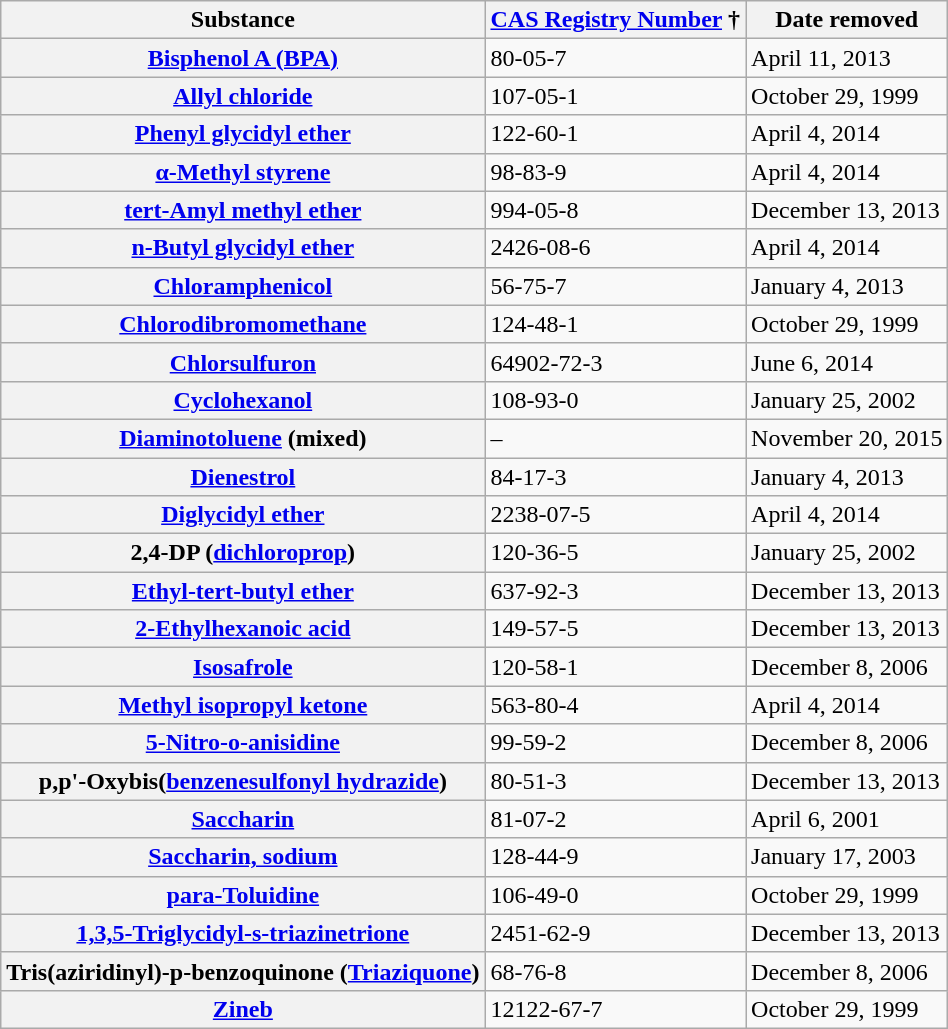<table class="wikitable sortable plainrowheaders">
<tr>
<th scope="col">Substance</th>
<th scope="col"><a href='#'>CAS Registry Number</a> †</th>
<th scope="col">Date removed</th>
</tr>
<tr>
<th scope="row"><a href='#'>Bisphenol A (BPA)</a></th>
<td>80-05-7</td>
<td>April 11, 2013</td>
</tr>
<tr>
<th scope="row"><a href='#'>Allyl chloride</a></th>
<td>107-05-1</td>
<td>October 29, 1999</td>
</tr>
<tr>
<th scope="row"><a href='#'>Phenyl glycidyl ether</a></th>
<td>122-60-1</td>
<td>April 4, 2014</td>
</tr>
<tr>
<th scope="row"><a href='#'>α-Methyl styrene</a></th>
<td>98-83-9</td>
<td>April 4, 2014</td>
</tr>
<tr>
<th scope="row"><a href='#'>tert-Amyl methyl ether</a></th>
<td>994-05-8</td>
<td>December 13, 2013</td>
</tr>
<tr>
<th scope="row"><a href='#'>n-Butyl glycidyl ether</a></th>
<td>2426-08-6</td>
<td>April 4, 2014</td>
</tr>
<tr>
<th scope="row"><a href='#'>Chloramphenicol</a></th>
<td>56-75-7</td>
<td>January 4, 2013</td>
</tr>
<tr>
<th scope="row"><a href='#'>Chlorodibromomethane</a></th>
<td>124-48-1</td>
<td>October 29, 1999</td>
</tr>
<tr>
<th scope="row"><a href='#'>Chlorsulfuron</a></th>
<td>64902-72-3</td>
<td>June 6, 2014</td>
</tr>
<tr>
<th scope="row"><a href='#'>Cyclohexanol</a></th>
<td>108-93-0</td>
<td>January 25, 2002</td>
</tr>
<tr>
<th scope="row"><a href='#'>Diaminotoluene</a> (mixed)</th>
<td>–</td>
<td>November 20, 2015</td>
</tr>
<tr>
<th scope="row"><a href='#'>Dienestrol</a></th>
<td>84-17-3</td>
<td>January 4, 2013</td>
</tr>
<tr>
<th scope="row"><a href='#'>Diglycidyl ether</a></th>
<td>2238-07-5</td>
<td>April 4, 2014</td>
</tr>
<tr>
<th scope="row">2,4-DP (<a href='#'>dichloroprop</a>)</th>
<td>120-36-5</td>
<td>January 25, 2002</td>
</tr>
<tr>
<th scope="row"><a href='#'>Ethyl-tert-butyl ether</a></th>
<td>637-92-3</td>
<td>December 13, 2013</td>
</tr>
<tr>
<th scope="row"><a href='#'>2-Ethylhexanoic acid</a></th>
<td>149-57-5</td>
<td>December 13, 2013</td>
</tr>
<tr>
<th scope="row"><a href='#'>Isosafrole</a></th>
<td>120-58-1</td>
<td>December 8, 2006</td>
</tr>
<tr>
<th scope="row"><a href='#'>Methyl isopropyl ketone</a></th>
<td>563-80-4</td>
<td>April 4, 2014</td>
</tr>
<tr>
<th scope="row"><a href='#'>5-Nitro-o-anisidine</a></th>
<td>99-59-2</td>
<td>December 8, 2006</td>
</tr>
<tr>
<th scope="row">p,p'-Oxybis(<a href='#'>benzenesulfonyl hydrazide</a>)</th>
<td>80-51-3</td>
<td>December 13, 2013</td>
</tr>
<tr>
<th scope="row"><a href='#'>Saccharin</a></th>
<td>81-07-2</td>
<td>April 6, 2001</td>
</tr>
<tr>
<th scope="row"><a href='#'>Saccharin, sodium</a></th>
<td>128-44-9</td>
<td>January 17, 2003</td>
</tr>
<tr>
<th scope="row"><a href='#'>para-Toluidine</a></th>
<td>106-49-0</td>
<td>October 29, 1999</td>
</tr>
<tr>
<th scope="row"><a href='#'>1,3,5-Triglycidyl-s-triazinetrione</a></th>
<td>2451-62-9</td>
<td>December 13, 2013</td>
</tr>
<tr>
<th scope="row">Tris(aziridinyl)-p-benzoquinone (<a href='#'>Triaziquone</a>)</th>
<td>68-76-8</td>
<td>December 8, 2006</td>
</tr>
<tr>
<th scope="row"><a href='#'>Zineb</a></th>
<td>12122-67-7</td>
<td>October 29, 1999</td>
</tr>
</table>
